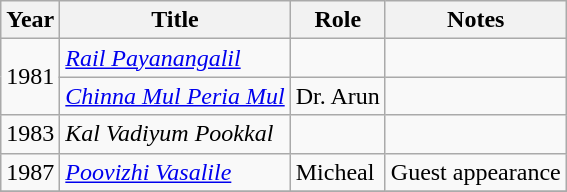<table class="wikitable sortable">
<tr>
<th>Year</th>
<th>Title</th>
<th>Role</th>
<th class="unsortable">Notes</th>
</tr>
<tr>
<td rowspan=2>1981</td>
<td><em><a href='#'>Rail Payanangalil</a></em></td>
<td></td>
<td></td>
</tr>
<tr>
<td><em><a href='#'>Chinna Mul Peria Mul</a></em></td>
<td>Dr. Arun</td>
<td></td>
</tr>
<tr>
<td>1983</td>
<td><em>Kal Vadiyum Pookkal</em></td>
<td></td>
<td></td>
</tr>
<tr>
<td>1987</td>
<td><em><a href='#'>Poovizhi Vasalile</a></em></td>
<td>Micheal</td>
<td>Guest appearance</td>
</tr>
<tr>
</tr>
</table>
